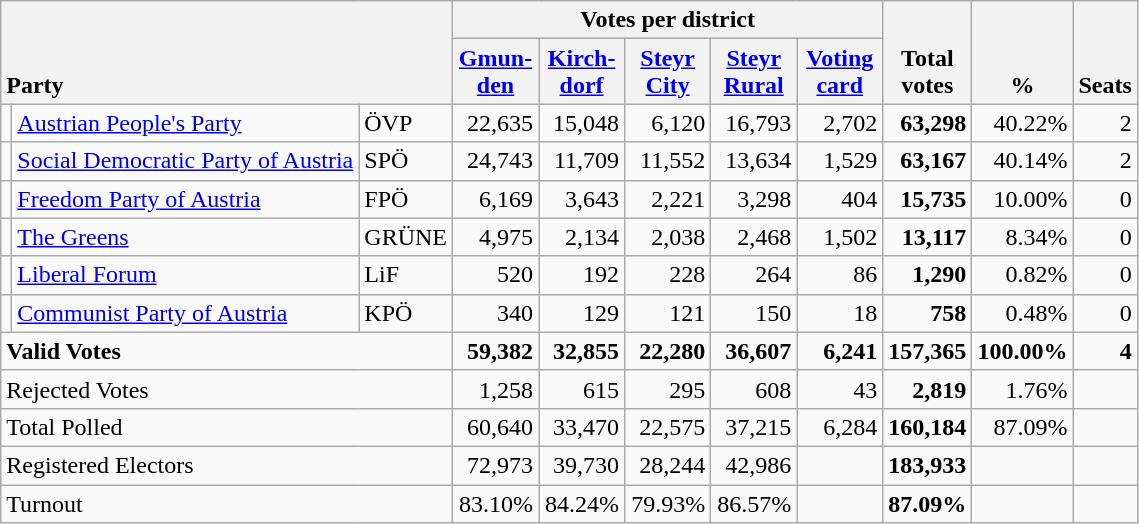<table class="wikitable" border="1" style="text-align:right;">
<tr>
<th style="text-align:left;" valign=bottom rowspan=2 colspan=3>Party</th>
<th colspan=5>Votes per district</th>
<th align=center valign=bottom rowspan=2 width="50">Total<br>votes</th>
<th align=center valign=bottom rowspan=2 width="50">%</th>
<th align=center valign=bottom rowspan=2>Seats</th>
</tr>
<tr>
<th align=center valign=bottom width="50"><a href='#'>Gmun-<br>den</a></th>
<th align=center valign=bottom width="50"><a href='#'>Kirch-<br>dorf</a></th>
<th align=center valign=bottom width="50"><a href='#'>Steyr<br>City</a></th>
<th align=center valign=bottom width="50"><a href='#'>Steyr<br>Rural</a></th>
<th align=center valign=bottom width="50"><a href='#'>Voting<br>card</a></th>
</tr>
<tr>
<td></td>
<td align=left><a href='#'>Austrian People's Party</a></td>
<td align=left>ÖVP</td>
<td>22,635</td>
<td>15,048</td>
<td>6,120</td>
<td>16,793</td>
<td>2,702</td>
<td><strong>63,298</strong></td>
<td>40.22%</td>
<td>2</td>
</tr>
<tr>
<td></td>
<td align=left style="white-space: nowrap;"><a href='#'>Social Democratic Party of Austria</a></td>
<td align=left>SPÖ</td>
<td>24,743</td>
<td>11,709</td>
<td>11,552</td>
<td>13,634</td>
<td>1,529</td>
<td><strong>63,167</strong></td>
<td>40.14%</td>
<td>2</td>
</tr>
<tr>
<td></td>
<td align=left><a href='#'>Freedom Party of Austria</a></td>
<td align=left>FPÖ</td>
<td>6,169</td>
<td>3,643</td>
<td>2,221</td>
<td>3,298</td>
<td>404</td>
<td><strong>15,735</strong></td>
<td>10.00%</td>
<td>0</td>
</tr>
<tr>
<td></td>
<td align=left><a href='#'>The Greens</a></td>
<td align=left>GRÜNE</td>
<td>4,975</td>
<td>2,134</td>
<td>2,038</td>
<td>2,468</td>
<td>1,502</td>
<td><strong>13,117</strong></td>
<td>8.34%</td>
<td>0</td>
</tr>
<tr>
<td></td>
<td align=left><a href='#'>Liberal Forum</a></td>
<td align=left>LiF</td>
<td>520</td>
<td>192</td>
<td>228</td>
<td>264</td>
<td>86</td>
<td><strong>1,290</strong></td>
<td>0.82%</td>
<td>0</td>
</tr>
<tr>
<td></td>
<td align=left><a href='#'>Communist Party of Austria</a></td>
<td align=left>KPÖ</td>
<td>340</td>
<td>129</td>
<td>121</td>
<td>150</td>
<td>18</td>
<td><strong>758</strong></td>
<td>0.48%</td>
<td>0</td>
</tr>
<tr style="font-weight:bold">
<td align=left colspan=3>Valid Votes</td>
<td>59,382</td>
<td>32,855</td>
<td>22,280</td>
<td>36,607</td>
<td>6,241</td>
<td>157,365</td>
<td>100.00%</td>
<td>4</td>
</tr>
<tr>
<td align=left colspan=3>Rejected Votes</td>
<td>1,258</td>
<td>615</td>
<td>295</td>
<td>608</td>
<td>43</td>
<td><strong>2,819</strong></td>
<td>1.76%</td>
<td></td>
</tr>
<tr>
<td align=left colspan=3>Total Polled</td>
<td>60,640</td>
<td>33,470</td>
<td>22,575</td>
<td>37,215</td>
<td>6,284</td>
<td><strong>160,184</strong></td>
<td>87.09%</td>
<td></td>
</tr>
<tr>
<td align=left colspan=3>Registered Electors</td>
<td>72,973</td>
<td>39,730</td>
<td>28,244</td>
<td>42,986</td>
<td></td>
<td><strong>183,933</strong></td>
<td></td>
<td></td>
</tr>
<tr>
<td align=left colspan=3>Turnout</td>
<td>83.10%</td>
<td>84.24%</td>
<td>79.93%</td>
<td>86.57%</td>
<td></td>
<td><strong>87.09%</strong></td>
<td></td>
<td></td>
</tr>
</table>
